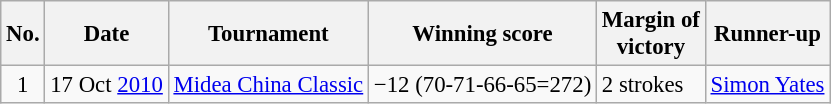<table class="wikitable" style="font-size:95%;">
<tr>
<th>No.</th>
<th>Date</th>
<th>Tournament</th>
<th>Winning score</th>
<th>Margin of<br>victory</th>
<th>Runner-up</th>
</tr>
<tr>
<td align=center>1</td>
<td align=right>17 Oct <a href='#'>2010</a></td>
<td><a href='#'>Midea China Classic</a></td>
<td>−12 (70-71-66-65=272)</td>
<td>2 strokes</td>
<td> <a href='#'>Simon Yates</a></td>
</tr>
</table>
